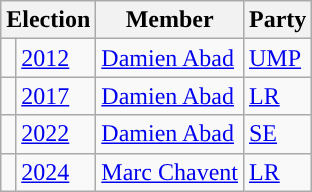<table class="wikitable">
<tr>
<th colspan="2">Election</th>
<th>Member</th>
<th>Party</th>
</tr>
<tr>
<td style="color:inherit;background-color: "></td>
<td><a href='#'>2012</a></td>
<td><a href='#'>Damien Abad</a></td>
<td><a href='#'>UMP</a></td>
</tr>
<tr>
<td style="color:inherit;background-color: "></td>
<td><a href='#'>2017</a></td>
<td><a href='#'>Damien Abad</a></td>
<td><a href='#'>LR</a></td>
</tr>
<tr>
<td style="color:inherit;background-color: "></td>
<td><a href='#'>2022</a></td>
<td><a href='#'>Damien Abad</a></td>
<td><a href='#'>SE</a></td>
</tr>
<tr>
<td style="color:inherit;background-color: "></td>
<td><a href='#'>2024</a></td>
<td><a href='#'>Marc Chavent</a></td>
<td><a href='#'>LR</a></td>
</tr>
</table>
